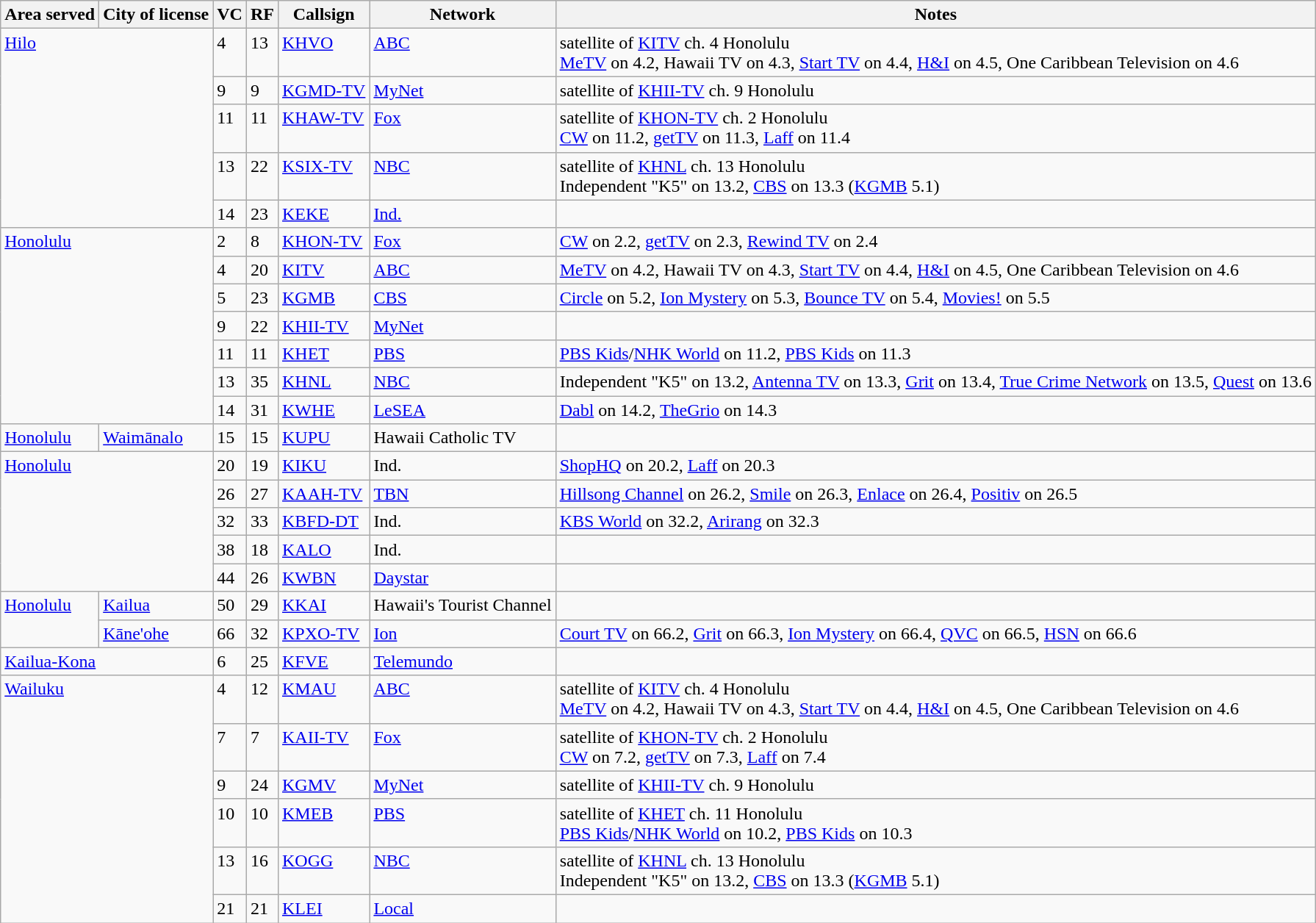<table class="sortable wikitable" class="wikitable sortable">
<tr>
<th>Area served</th>
<th>City of license</th>
<th>VC</th>
<th>RF</th>
<th>Callsign</th>
<th>Network</th>
<th class="unsortable">Notes</th>
</tr>
<tr style="vertical-align: top; text-align: left;">
<td colspan="2" rowspan="5"><a href='#'>Hilo</a></td>
<td>4</td>
<td>13</td>
<td><a href='#'>KHVO</a></td>
<td><a href='#'>ABC</a></td>
<td>satellite of <a href='#'>KITV</a> ch. 4 Honolulu<br><a href='#'>MeTV</a> on 4.2, Hawaii TV on 4.3, <a href='#'>Start TV</a> on 4.4, <a href='#'>H&I</a> on 4.5, One Caribbean Television on 4.6</td>
</tr>
<tr style="vertical-align: top; text-align: left;">
<td>9</td>
<td>9</td>
<td><a href='#'>KGMD-TV</a></td>
<td><a href='#'>MyNet</a></td>
<td>satellite of <a href='#'>KHII-TV</a> ch. 9 Honolulu</td>
</tr>
<tr style="vertical-align: top; text-align: left;">
<td>11</td>
<td>11</td>
<td><a href='#'>KHAW-TV</a></td>
<td><a href='#'>Fox</a></td>
<td>satellite of <a href='#'>KHON-TV</a> ch. 2 Honolulu<br><a href='#'>CW</a> on 11.2, <a href='#'>getTV</a> on 11.3, <a href='#'>Laff</a> on 11.4</td>
</tr>
<tr style="vertical-align: top; text-align: left;">
<td>13</td>
<td>22</td>
<td><a href='#'>KSIX-TV</a></td>
<td><a href='#'>NBC</a></td>
<td>satellite of <a href='#'>KHNL</a> ch. 13 Honolulu<br>Independent "K5" on 13.2, <a href='#'>CBS</a> on 13.3 (<a href='#'>KGMB</a> 5.1)</td>
</tr>
<tr style="vertical-align: top; text-align: left;">
<td>14</td>
<td>23</td>
<td><a href='#'>KEKE</a></td>
<td><a href='#'>Ind.</a></td>
<td></td>
</tr>
<tr style="vertical-align: top; text-align: left;">
<td colspan="2" rowspan="7"><a href='#'>Honolulu</a></td>
<td>2</td>
<td>8</td>
<td><a href='#'>KHON-TV</a></td>
<td><a href='#'>Fox</a></td>
<td><a href='#'>CW</a> on 2.2, <a href='#'>getTV</a> on 2.3, <a href='#'>Rewind TV</a> on 2.4</td>
</tr>
<tr style="vertical-align: top; text-align: left;">
<td>4</td>
<td>20</td>
<td><a href='#'>KITV</a></td>
<td><a href='#'>ABC</a></td>
<td><a href='#'>MeTV</a> on 4.2, Hawaii TV on 4.3, <a href='#'>Start TV</a> on 4.4, <a href='#'>H&I</a> on 4.5, One Caribbean Television on 4.6</td>
</tr>
<tr style="vertical-align: top; text-align: left;">
<td>5</td>
<td>23</td>
<td><a href='#'>KGMB</a></td>
<td><a href='#'>CBS</a></td>
<td><a href='#'>Circle</a> on 5.2, <a href='#'>Ion Mystery</a> on 5.3, <a href='#'>Bounce TV</a> on 5.4, <a href='#'>Movies!</a> on 5.5</td>
</tr>
<tr style="vertical-align: top; text-align: left;">
<td>9</td>
<td>22</td>
<td><a href='#'>KHII-TV</a></td>
<td><a href='#'>MyNet</a></td>
<td></td>
</tr>
<tr style="vertical-align: top; text-align: left;">
<td>11</td>
<td>11</td>
<td><a href='#'>KHET</a></td>
<td><a href='#'>PBS</a></td>
<td><a href='#'>PBS Kids</a>/<a href='#'>NHK World</a> on 11.2, <a href='#'>PBS Kids</a> on 11.3</td>
</tr>
<tr style="vertical-align: top; text-align: left;">
<td>13</td>
<td>35</td>
<td><a href='#'>KHNL</a></td>
<td><a href='#'>NBC</a></td>
<td>Independent "K5" on 13.2, <a href='#'>Antenna TV</a> on 13.3, <a href='#'>Grit</a> on 13.4, <a href='#'>True Crime Network</a> on 13.5, <a href='#'>Quest</a> on 13.6</td>
</tr>
<tr style="vertical-align: top; text-align: left;">
<td>14</td>
<td>31</td>
<td><a href='#'>KWHE</a></td>
<td><a href='#'>LeSEA</a></td>
<td><a href='#'>Dabl</a> on 14.2, <a href='#'>TheGrio</a> on 14.3</td>
</tr>
<tr style="vertical-align: top; text-align: left;">
<td><a href='#'>Honolulu</a></td>
<td><a href='#'>Waimānalo</a></td>
<td>15</td>
<td>15</td>
<td><a href='#'>KUPU</a></td>
<td>Hawaii Catholic TV</td>
<td></td>
</tr>
<tr style="vertical-align: top; text-align: left;">
<td colspan="2" rowspan="5"><a href='#'>Honolulu</a></td>
<td>20</td>
<td>19</td>
<td><a href='#'>KIKU</a></td>
<td>Ind.</td>
<td><a href='#'>ShopHQ</a> on 20.2, <a href='#'>Laff</a> on 20.3</td>
</tr>
<tr style="vertical-align: top; text-align: left;">
<td>26</td>
<td>27</td>
<td><a href='#'>KAAH-TV</a></td>
<td><a href='#'>TBN</a></td>
<td><a href='#'>Hillsong Channel</a> on 26.2, <a href='#'>Smile</a> on 26.3, <a href='#'>Enlace</a> on 26.4, <a href='#'>Positiv</a> on 26.5</td>
</tr>
<tr style="vertical-align: top; text-align: left;">
<td>32</td>
<td>33</td>
<td><a href='#'>KBFD-DT</a></td>
<td>Ind.</td>
<td><a href='#'>KBS World</a> on 32.2, <a href='#'>Arirang</a> on 32.3</td>
</tr>
<tr style="vertical-align: top; text-align: left;">
<td>38</td>
<td>18</td>
<td><a href='#'>KALO</a></td>
<td>Ind.</td>
<td></td>
</tr>
<tr style="vertical-align: top; text-align: left;">
<td>44</td>
<td>26</td>
<td><a href='#'>KWBN</a></td>
<td><a href='#'>Daystar</a></td>
<td></td>
</tr>
<tr style="vertical-align: top; text-align: left;">
<td colspan="1" rowspan="2"><a href='#'>Honolulu</a></td>
<td><a href='#'>Kailua</a></td>
<td>50</td>
<td>29</td>
<td><a href='#'>KKAI</a></td>
<td>Hawaii's Tourist Channel</td>
<td></td>
</tr>
<tr style="vertical-align: top; text-align: left;">
<td><a href='#'>Kāne'ohe</a></td>
<td>66</td>
<td>32</td>
<td><a href='#'>KPXO-TV</a></td>
<td><a href='#'>Ion</a></td>
<td><a href='#'>Court TV</a> on 66.2, <a href='#'>Grit</a> on 66.3, <a href='#'>Ion Mystery</a> on 66.4, <a href='#'>QVC</a> on 66.5, <a href='#'>HSN</a> on 66.6</td>
</tr>
<tr style="vertical-align: top; text-align: left;">
<td colspan="2"><a href='#'>Kailua-Kona</a></td>
<td>6</td>
<td>25</td>
<td><a href='#'>KFVE</a></td>
<td><a href='#'>Telemundo</a></td>
<td></td>
</tr>
<tr style="vertical-align: top; text-align: left;">
<td colspan="2" rowspan="6"><a href='#'>Wailuku</a></td>
<td>4</td>
<td>12</td>
<td><a href='#'>KMAU</a></td>
<td><a href='#'>ABC</a></td>
<td>satellite of <a href='#'>KITV</a> ch. 4 Honolulu<br><a href='#'>MeTV</a> on 4.2, Hawaii TV on 4.3, <a href='#'>Start TV</a> on 4.4, <a href='#'>H&I</a> on 4.5, One Caribbean Television on 4.6</td>
</tr>
<tr style="vertical-align: top; text-align: left;">
<td>7</td>
<td>7</td>
<td><a href='#'>KAII-TV</a></td>
<td><a href='#'>Fox</a></td>
<td>satellite of <a href='#'>KHON-TV</a> ch. 2 Honolulu<br><a href='#'>CW</a> on 7.2, <a href='#'>getTV</a> on 7.3, <a href='#'>Laff</a> on 7.4</td>
</tr>
<tr style="vertical-align: top; text-align: left;">
<td>9</td>
<td>24</td>
<td><a href='#'>KGMV</a></td>
<td><a href='#'>MyNet</a></td>
<td>satellite of <a href='#'>KHII-TV</a> ch. 9 Honolulu</td>
</tr>
<tr style="vertical-align: top; text-align: left;">
<td>10</td>
<td>10</td>
<td><a href='#'>KMEB</a></td>
<td><a href='#'>PBS</a></td>
<td>satellite of <a href='#'>KHET</a> ch. 11 Honolulu<br><a href='#'>PBS Kids</a>/<a href='#'>NHK World</a> on 10.2, <a href='#'>PBS Kids</a> on 10.3</td>
</tr>
<tr style="vertical-align: top; text-align: left;">
<td>13</td>
<td>16</td>
<td><a href='#'>KOGG</a></td>
<td><a href='#'>NBC</a></td>
<td>satellite of <a href='#'>KHNL</a> ch. 13 Honolulu<br>Independent "K5" on 13.2, <a href='#'>CBS</a> on 13.3 (<a href='#'>KGMB</a> 5.1)</td>
</tr>
<tr style="vertical-align: top; text-align: left;">
<td>21</td>
<td>21</td>
<td><a href='#'>KLEI</a></td>
<td><a href='#'>Local</a></td>
<td></td>
</tr>
</table>
